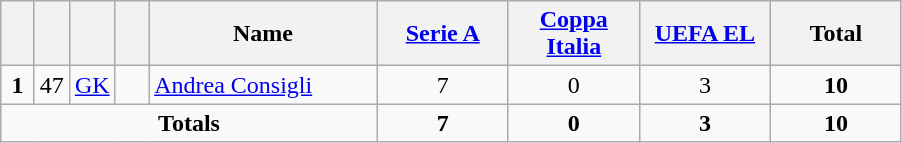<table class="wikitable" style="text-align:center">
<tr>
<th width=15></th>
<th width=15></th>
<th width=15></th>
<th width=15></th>
<th width=145>Name</th>
<th width=80><a href='#'>Serie A</a></th>
<th width=80><a href='#'>Coppa Italia</a></th>
<th width=80><a href='#'>UEFA EL</a></th>
<th width=80>Total</th>
</tr>
<tr>
<td><strong>1</strong></td>
<td>47</td>
<td><a href='#'>GK</a></td>
<td></td>
<td align=left><a href='#'>Andrea Consigli</a></td>
<td>7</td>
<td>0</td>
<td>3</td>
<td><strong>10</strong></td>
</tr>
<tr>
<td colspan=5><strong>Totals</strong></td>
<td><strong>7</strong></td>
<td><strong>0</strong></td>
<td><strong>3</strong></td>
<td><strong>10</strong></td>
</tr>
</table>
